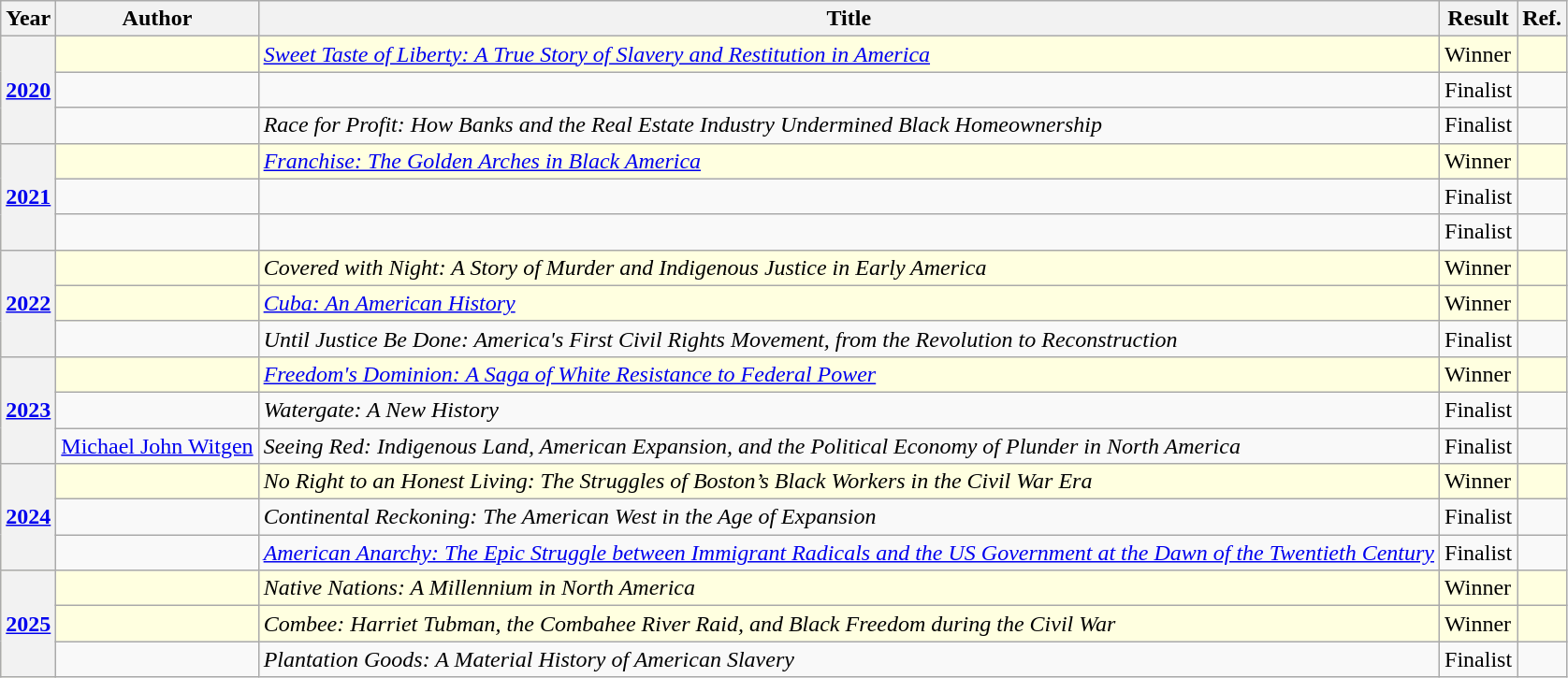<table class="wikitable sortable mw-collapsible">
<tr>
<th>Year</th>
<th>Author</th>
<th>Title</th>
<th>Result</th>
<th>Ref.</th>
</tr>
<tr style=background-color:lightyellow;>
<th rowspan="3"><a href='#'>2020</a></th>
<td></td>
<td><em><a href='#'>Sweet Taste of Liberty: A True Story of Slavery and Restitution in America</a></em></td>
<td>Winner</td>
<td></td>
</tr>
<tr>
<td></td>
<td></td>
<td>Finalist</td>
<td></td>
</tr>
<tr>
<td></td>
<td><em>Race for Profit: How Banks and the Real Estate Industry Undermined Black Homeownership</em></td>
<td>Finalist</td>
<td></td>
</tr>
<tr style=background-color:lightyellow;>
<th rowspan="3"><a href='#'>2021</a></th>
<td></td>
<td><em><a href='#'>Franchise: The Golden Arches in Black America</a></em></td>
<td>Winner</td>
<td></td>
</tr>
<tr>
<td></td>
<td></td>
<td>Finalist</td>
<td></td>
</tr>
<tr>
<td></td>
<td></td>
<td>Finalist</td>
<td></td>
</tr>
<tr style=background-color:lightyellow;>
<th rowspan="3"><a href='#'>2022</a></th>
<td></td>
<td><em>Covered with Night: A Story of Murder and Indigenous Justice in Early America</em></td>
<td>Winner</td>
<td></td>
</tr>
<tr style=background-color:lightyellow;>
<td></td>
<td><em><a href='#'>Cuba: An American History</a></em></td>
<td>Winner</td>
<td></td>
</tr>
<tr>
<td></td>
<td><em>Until Justice Be Done: America's First Civil Rights Movement, from the Revolution to Reconstruction</em></td>
<td>Finalist</td>
<td></td>
</tr>
<tr style=background-color:lightyellow;>
<th rowspan="3"><a href='#'>2023</a></th>
<td></td>
<td><em><a href='#'>Freedom's Dominion: A Saga of White Resistance to Federal Power</a></em></td>
<td>Winner</td>
<td><strong></strong></td>
</tr>
<tr>
<td></td>
<td><em>Watergate: A New History</em></td>
<td>Finalist</td>
<td><strong></strong></td>
</tr>
<tr>
<td><a href='#'>Michael John Witgen</a></td>
<td><em>Seeing Red: Indigenous Land, American Expansion, and the Political Economy of Plunder in North America</em></td>
<td>Finalist</td>
<td><strong></strong></td>
</tr>
<tr style=background-color:lightyellow;>
<th rowspan="3"><a href='#'>2024</a></th>
<td></td>
<td><em>No Right to an Honest Living: The Struggles of Boston’s Black Workers in the Civil War Era</em></td>
<td>Winner</td>
<td><strong></strong></td>
</tr>
<tr>
<td></td>
<td><em>Continental Reckoning: The American West in the Age of Expansion</em></td>
<td>Finalist</td>
<td><strong></strong></td>
</tr>
<tr>
<td></td>
<td><em><a href='#'>American Anarchy: The Epic Struggle between Immigrant Radicals and the US Government at the Dawn of the Twentieth Century</a></em></td>
<td>Finalist</td>
<td><strong></strong></td>
</tr>
<tr style=background-color:lightyellow;>
<th rowspan="3"><a href='#'>2025</a></th>
<td></td>
<td><em>Native Nations: A Millennium in North America</em></td>
<td>Winner</td>
<td></td>
</tr>
<tr style=background-color:lightyellow;>
<td></td>
<td><em>Combee: Harriet Tubman, the Combahee River Raid, and Black Freedom during the Civil War</em></td>
<td>Winner</td>
<td></td>
</tr>
<tr>
<td></td>
<td><em>Plantation Goods: A Material History of American Slavery</em></td>
<td>Finalist</td>
<td></td>
</tr>
</table>
